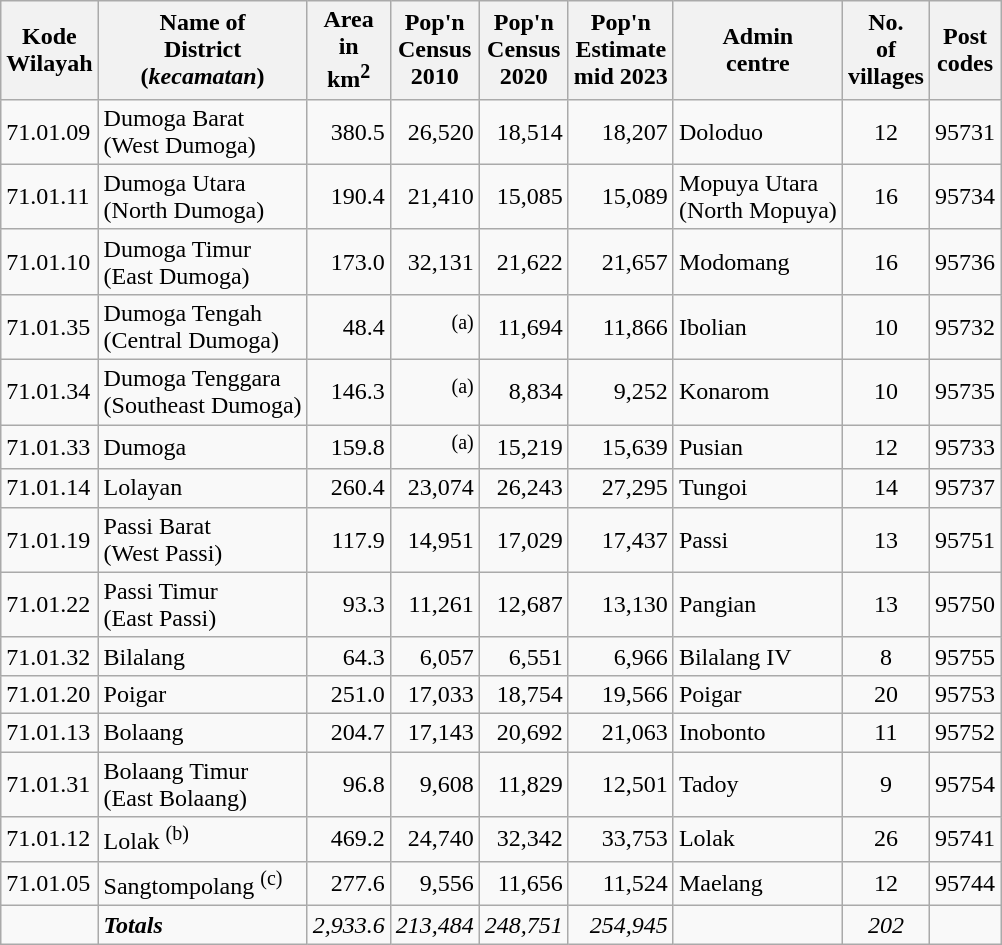<table class="sortable wikitable">
<tr>
<th>Kode <br>Wilayah</th>
<th>Name of<br>District<br>(<em>kecamatan</em>)</th>
<th>Area<br>in<br> km<sup>2</sup></th>
<th>Pop'n<br>Census<br>2010</th>
<th>Pop'n<br>Census<br>2020</th>
<th>Pop'n<br>Estimate<br>mid 2023</th>
<th>Admin<br>centre</th>
<th>No.<br>of<br>villages</th>
<th>Post<br>codes</th>
</tr>
<tr>
<td>71.01.09</td>
<td>Dumoga Barat <br> (West Dumoga)</td>
<td align="right">380.5</td>
<td align="right">26,520</td>
<td align="right">18,514</td>
<td align="right">18,207</td>
<td>Doloduo</td>
<td align="center">12</td>
<td>95731</td>
</tr>
<tr>
<td>71.01.11</td>
<td>Dumoga Utara <br> (North Dumoga)</td>
<td align="right">190.4</td>
<td align="right">21,410</td>
<td align="right">15,085</td>
<td align="right">15,089</td>
<td>Mopuya Utara<br>(North Mopuya)</td>
<td align="center">16</td>
<td>95734</td>
</tr>
<tr>
<td>71.01.10</td>
<td>Dumoga Timur <br> (East Dumoga)</td>
<td align="right">173.0</td>
<td align="right">32,131</td>
<td align="right">21,622</td>
<td align="right">21,657</td>
<td>Modomang</td>
<td align="center">16</td>
<td>95736</td>
</tr>
<tr>
<td>71.01.35</td>
<td>Dumoga Tengah <br> (Central Dumoga)</td>
<td align="right">48.4</td>
<td align="right"><sup>(a)</sup></td>
<td align="right">11,694</td>
<td align="right">11,866</td>
<td>Ibolian</td>
<td align="center">10</td>
<td>95732</td>
</tr>
<tr>
<td>71.01.34</td>
<td>Dumoga Tenggara <br> (Southeast Dumoga)</td>
<td align="right">146.3</td>
<td align="right"><sup>(a)</sup></td>
<td align="right">8,834</td>
<td align="right">9,252</td>
<td>Konarom</td>
<td align="center">10</td>
<td>95735</td>
</tr>
<tr>
<td>71.01.33</td>
<td>Dumoga</td>
<td align="right">159.8</td>
<td align="right"><sup>(a)</sup></td>
<td align="right">15,219</td>
<td align="right">15,639</td>
<td>Pusian</td>
<td align="center">12</td>
<td>95733</td>
</tr>
<tr>
<td>71.01.14</td>
<td>Lolayan</td>
<td align="right">260.4</td>
<td align="right">23,074</td>
<td align="right">26,243</td>
<td align="right">27,295</td>
<td>Tungoi</td>
<td align="center">14</td>
<td>95737</td>
</tr>
<tr>
<td>71.01.19</td>
<td>Passi Barat <br> (West Passi)</td>
<td align="right">117.9</td>
<td align="right">14,951</td>
<td align="right">17,029</td>
<td align="right">17,437</td>
<td>Passi</td>
<td align="center">13</td>
<td>95751</td>
</tr>
<tr>
<td>71.01.22</td>
<td>Passi Timur <br> (East Passi)</td>
<td align="right">93.3</td>
<td align="right">11,261</td>
<td align="right">12,687</td>
<td align="right">13,130</td>
<td>Pangian</td>
<td align="center">13</td>
<td>95750</td>
</tr>
<tr>
<td>71.01.32</td>
<td>Bilalang</td>
<td align="right">64.3</td>
<td align="right">6,057</td>
<td align="right">6,551</td>
<td align="right">6,966</td>
<td>Bilalang IV</td>
<td align="center">8</td>
<td>95755</td>
</tr>
<tr>
<td>71.01.20</td>
<td>Poigar</td>
<td align="right">251.0</td>
<td align="right">17,033</td>
<td align="right">18,754</td>
<td align="right">19,566</td>
<td>Poigar</td>
<td align="center">20</td>
<td>95753</td>
</tr>
<tr>
<td>71.01.13</td>
<td>Bolaang</td>
<td align="right">204.7</td>
<td align="right">17,143</td>
<td align="right">20,692</td>
<td align="right">21,063</td>
<td>Inobonto</td>
<td align="center">11</td>
<td>95752</td>
</tr>
<tr>
<td>71.01.31</td>
<td>Bolaang Timur <br> (East Bolaang)</td>
<td align="right">96.8</td>
<td align="right">9,608</td>
<td align="right">11,829</td>
<td align="right">12,501</td>
<td>Tadoy</td>
<td align="center">9</td>
<td>95754</td>
</tr>
<tr>
<td>71.01.12</td>
<td>Lolak <sup>(b)</sup></td>
<td align="right">469.2</td>
<td align="right">24,740</td>
<td align="right">32,342</td>
<td align="right">33,753</td>
<td>Lolak</td>
<td align="center">26</td>
<td>95741</td>
</tr>
<tr>
<td>71.01.05</td>
<td>Sangtompolang <sup>(c)</sup></td>
<td align="right">277.6</td>
<td align="right">9,556</td>
<td align="right">11,656</td>
<td align="right">11,524</td>
<td>Maelang</td>
<td align="center">12</td>
<td>95744</td>
</tr>
<tr>
<td></td>
<td><strong><em>Totals</em></strong></td>
<td align="right"><em>2,933.6</em></td>
<td align="right"><em>213,484</em></td>
<td align="right"><em>248,751</em></td>
<td align="right"><em>254,945</em></td>
<td></td>
<td align="center"><em>202</em></td>
<td></td>
</tr>
</table>
